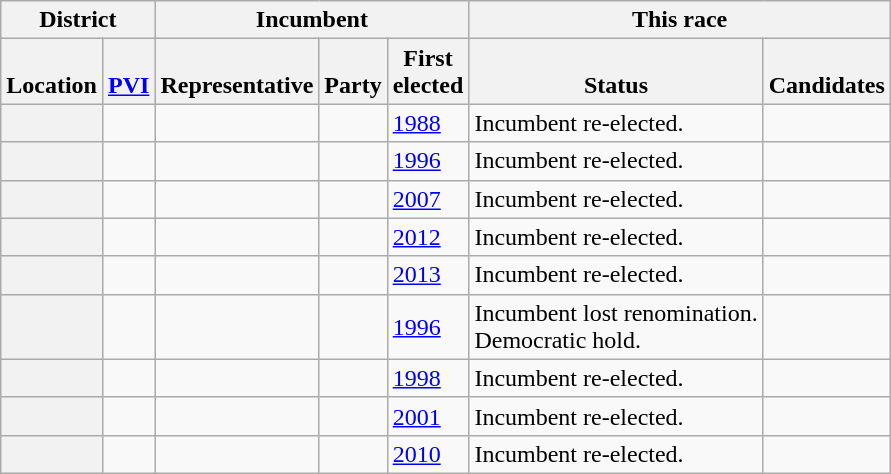<table class="wikitable sortable">
<tr valign=bottom>
<th colspan=2>District</th>
<th colspan=3>Incumbent</th>
<th colspan=2>This race</th>
</tr>
<tr valign=bottom>
<th>Location</th>
<th><a href='#'>PVI</a></th>
<th>Representative</th>
<th>Party</th>
<th>First<br>elected</th>
<th>Status</th>
<th>Candidates</th>
</tr>
<tr>
<th></th>
<td></td>
<td></td>
<td></td>
<td><a href='#'>1988</a></td>
<td>Incumbent re-elected.</td>
<td nowrap></td>
</tr>
<tr>
<th></th>
<td></td>
<td></td>
<td></td>
<td><a href='#'>1996</a></td>
<td>Incumbent re-elected.</td>
<td nowrap></td>
</tr>
<tr>
<th></th>
<td></td>
<td></td>
<td></td>
<td><a href='#'>2007 </a></td>
<td>Incumbent re-elected.</td>
<td nowrap></td>
</tr>
<tr>
<th></th>
<td></td>
<td></td>
<td></td>
<td><a href='#'>2012</a></td>
<td>Incumbent re-elected.</td>
<td nowrap></td>
</tr>
<tr>
<th></th>
<td></td>
<td></td>
<td></td>
<td><a href='#'>2013 </a></td>
<td>Incumbent re-elected.</td>
<td nowrap></td>
</tr>
<tr>
<th></th>
<td></td>
<td></td>
<td></td>
<td><a href='#'>1996</a></td>
<td>Incumbent lost renomination.<br>Democratic hold.</td>
<td nowrap></td>
</tr>
<tr>
<th></th>
<td></td>
<td></td>
<td></td>
<td><a href='#'>1998</a></td>
<td>Incumbent re-elected.</td>
<td nowrap></td>
</tr>
<tr>
<th></th>
<td></td>
<td></td>
<td></td>
<td><a href='#'>2001 </a></td>
<td>Incumbent re-elected.</td>
<td nowrap></td>
</tr>
<tr>
<th></th>
<td></td>
<td></td>
<td></td>
<td><a href='#'>2010</a></td>
<td>Incumbent re-elected.</td>
<td nowrap></td>
</tr>
</table>
